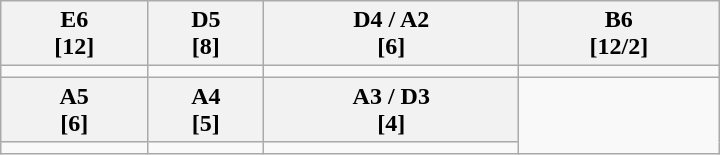<table class=wikitable width=480>
<tr>
<th>E6<br>[12]</th>
<th>D5<br>[8]</th>
<th>D4 / A2<br>[6]</th>
<th>B6<br>[12/2]</th>
</tr>
<tr valign=top align=center>
<td></td>
<td></td>
<td></td>
<td></td>
</tr>
<tr>
<th>A5<br>[6]</th>
<th>A4<br>[5]</th>
<th>A3 / D3<br>[4]</th>
</tr>
<tr valign=top align=center>
<td></td>
<td></td>
<td></td>
</tr>
</table>
